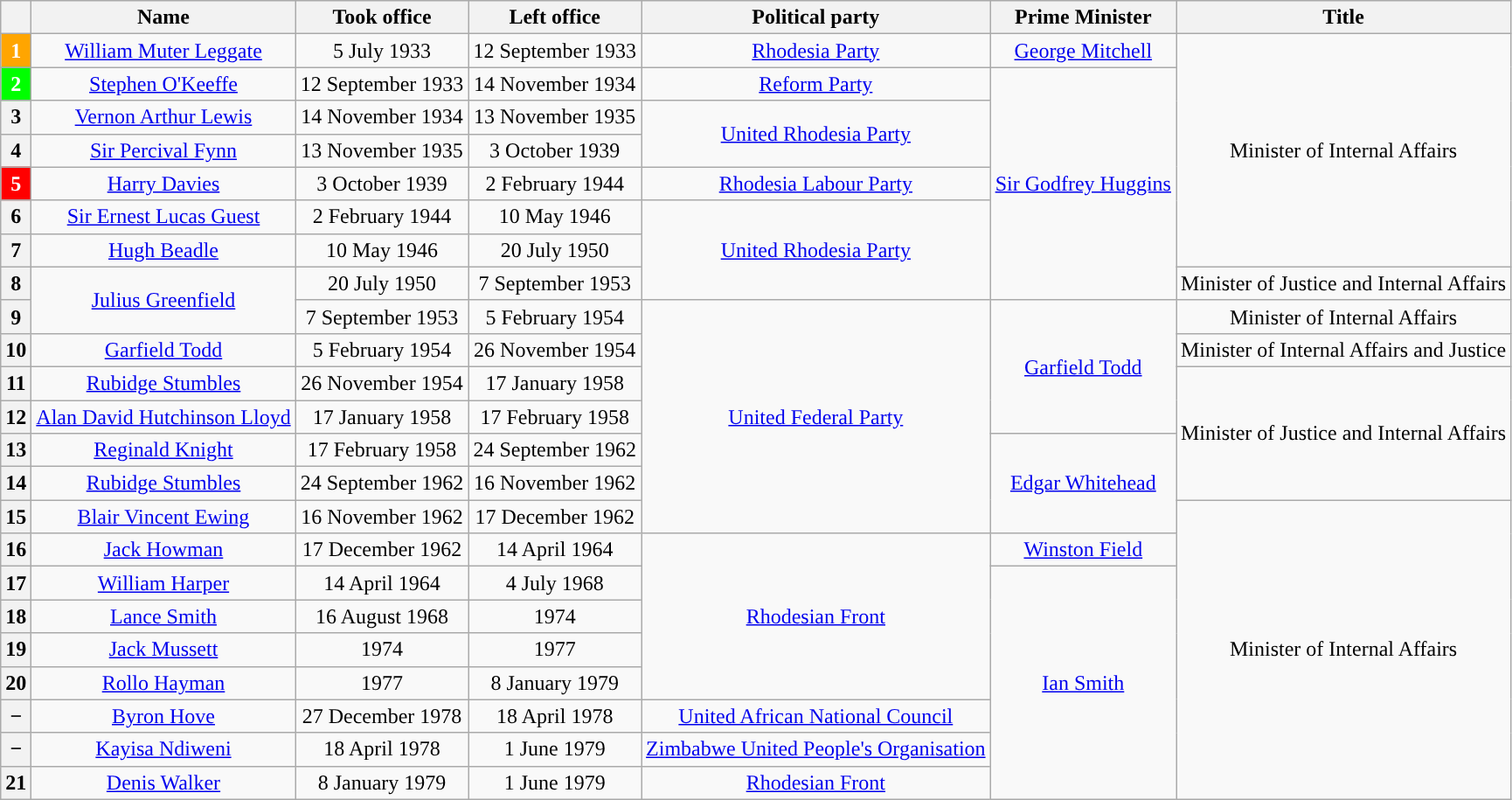<table class="wikitable" style="text-align:center">
<tr>
<th></th>
<th>Name</th>
<th>Took office</th>
<th>Left office</th>
<th>Political party</th>
<th>Prime Minister</th>
<th>Title</th>
</tr>
<tr>
<th style="background:orange; color:white;">1</th>
<td><a href='#'>William Muter Leggate</a></td>
<td>5 July 1933</td>
<td>12 September 1933</td>
<td><a href='#'>Rhodesia Party</a></td>
<td><a href='#'>George Mitchell</a></td>
<td rowspan="7">Minister of Internal Affairs</td>
</tr>
<tr>
<th style="background:lime; color:white;">2</th>
<td><a href='#'>Stephen O'Keeffe</a></td>
<td>12 September 1933</td>
<td>14 November 1934</td>
<td><a href='#'>Reform Party</a></td>
<td rowspan="7"><a href='#'>Sir Godfrey Huggins</a></td>
</tr>
<tr>
<th style="background:">3</th>
<td><a href='#'>Vernon Arthur Lewis</a></td>
<td>14 November 1934</td>
<td>13 November 1935</td>
<td rowspan="2"><a href='#'>United Rhodesia Party</a></td>
</tr>
<tr>
<th style="background:">4</th>
<td><a href='#'>Sir Percival Fynn</a></td>
<td>13 November 1935</td>
<td>3 October 1939</td>
</tr>
<tr>
<th style="background:red; color:white;">5</th>
<td><a href='#'>Harry Davies</a></td>
<td>3 October 1939</td>
<td>2 February 1944</td>
<td><a href='#'>Rhodesia Labour Party</a></td>
</tr>
<tr>
<th style="background:">6</th>
<td><a href='#'>Sir Ernest Lucas Guest</a></td>
<td>2 February 1944</td>
<td>10 May 1946</td>
<td rowspan="3"><a href='#'>United Rhodesia Party</a></td>
</tr>
<tr>
<th style="background:">7</th>
<td><a href='#'>Hugh Beadle</a></td>
<td>10 May 1946</td>
<td>20 July 1950</td>
</tr>
<tr>
<th style="background:">8</th>
<td rowspan="2"><a href='#'>Julius Greenfield</a></td>
<td>20 July 1950</td>
<td>7 September 1953</td>
<td>Minister of Justice and Internal Affairs</td>
</tr>
<tr>
<th style="background:">9</th>
<td>7 September 1953</td>
<td>5 February 1954</td>
<td rowspan="7"><a href='#'>United Federal Party</a></td>
<td rowspan="4"><a href='#'>Garfield Todd</a></td>
<td>Minister of Internal Affairs</td>
</tr>
<tr>
<th style="background:">10</th>
<td><a href='#'>Garfield Todd</a></td>
<td>5 February 1954</td>
<td>26 November 1954</td>
<td>Minister of Internal Affairs and Justice</td>
</tr>
<tr>
<th style="background:">11</th>
<td><a href='#'>Rubidge Stumbles</a></td>
<td>26 November 1954</td>
<td>17 January 1958</td>
<td rowspan="4">Minister of Justice and Internal Affairs</td>
</tr>
<tr>
<th style="background:">12</th>
<td><a href='#'>Alan David Hutchinson Lloyd</a></td>
<td>17 January 1958</td>
<td>17 February 1958</td>
</tr>
<tr>
<th style="background:">13</th>
<td><a href='#'>Reginald Knight</a></td>
<td>17 February 1958</td>
<td>24 September 1962</td>
<td rowspan="3"><a href='#'>Edgar Whitehead</a></td>
</tr>
<tr>
<th style="background:">14</th>
<td><a href='#'>Rubidge Stumbles</a></td>
<td>24 September 1962</td>
<td>16 November 1962</td>
</tr>
<tr>
<th style="background:">15</th>
<td><a href='#'>Blair Vincent Ewing</a></td>
<td>16 November 1962</td>
<td>17 December 1962</td>
<td rowspan="9">Minister of Internal Affairs</td>
</tr>
<tr>
<th style="background:">16</th>
<td><a href='#'>Jack Howman</a></td>
<td>17 December 1962</td>
<td>14 April 1964</td>
<td rowspan="5"><a href='#'>Rhodesian Front</a></td>
<td><a href='#'>Winston Field</a></td>
</tr>
<tr>
<th style="background:">17</th>
<td><a href='#'>William Harper</a></td>
<td>14 April 1964</td>
<td>4 July 1968</td>
<td rowspan="7"><a href='#'>Ian Smith</a></td>
</tr>
<tr>
<th style="background:">18</th>
<td><a href='#'>Lance Smith</a></td>
<td>16 August 1968</td>
<td>1974</td>
</tr>
<tr>
<th style="background:">19</th>
<td><a href='#'>Jack Mussett</a></td>
<td>1974</td>
<td>1977</td>
</tr>
<tr>
<th style="background:">20</th>
<td><a href='#'>Rollo Hayman</a></td>
<td>1977</td>
<td>8 January 1979</td>
</tr>
<tr>
<th style="background:">−</th>
<td><a href='#'>Byron Hove</a><br></td>
<td>27 December 1978</td>
<td>18 April 1978</td>
<td><a href='#'>United African National Council</a></td>
</tr>
<tr>
<th style="background:">−</th>
<td><a href='#'>Kayisa Ndiweni</a><br></td>
<td>18 April 1978</td>
<td>1 June 1979</td>
<td><a href='#'>Zimbabwe United People's Organisation</a></td>
</tr>
<tr>
<th style="background:">21</th>
<td><a href='#'>Denis Walker</a></td>
<td>8 January 1979</td>
<td>1 June 1979</td>
<td><a href='#'>Rhodesian Front</a></td>
</tr>
</table>
